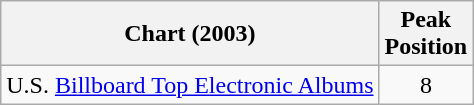<table class="wikitable sortable">
<tr>
<th>Chart (2003)</th>
<th>Peak<br>Position</th>
</tr>
<tr>
<td>U.S. <a href='#'>Billboard Top Electronic Albums</a></td>
<td style="text-align:center;">8</td>
</tr>
</table>
